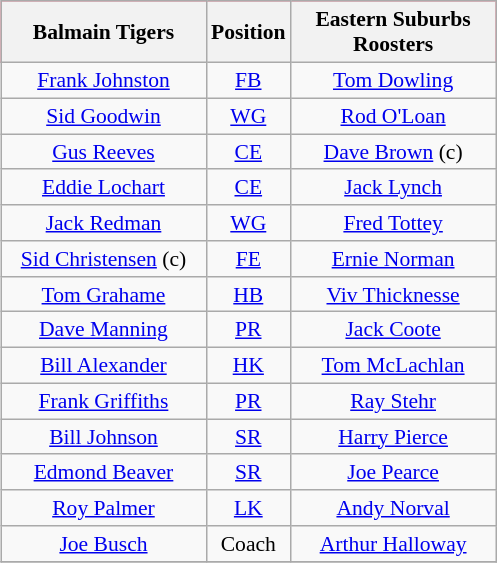<table align="right" class="wikitable" style="font-size:90%; margin-left:1em">
<tr bgcolor="#FF0033">
<th width="130">Balmain Tigers</th>
<th width="40">Position</th>
<th width="130">Eastern Suburbs Roosters</th>
</tr>
<tr align=center>
<td><a href='#'>Frank Johnston</a></td>
<td><a href='#'>FB</a></td>
<td><a href='#'>Tom Dowling</a></td>
</tr>
<tr align=center>
<td><a href='#'>Sid Goodwin</a></td>
<td><a href='#'>WG</a></td>
<td><a href='#'>Rod O'Loan</a></td>
</tr>
<tr align=center>
<td><a href='#'>Gus Reeves</a></td>
<td><a href='#'>CE</a></td>
<td><a href='#'>Dave Brown</a> (c)</td>
</tr>
<tr align=center>
<td><a href='#'>Eddie Lochart</a></td>
<td><a href='#'>CE</a></td>
<td><a href='#'>Jack Lynch</a></td>
</tr>
<tr align=center>
<td><a href='#'>Jack Redman</a></td>
<td><a href='#'>WG</a></td>
<td><a href='#'>Fred Tottey</a></td>
</tr>
<tr align=center>
<td><a href='#'>Sid Christensen</a> (c)</td>
<td><a href='#'>FE</a></td>
<td><a href='#'>Ernie Norman</a></td>
</tr>
<tr align=center>
<td><a href='#'>Tom Grahame</a></td>
<td><a href='#'>HB</a></td>
<td><a href='#'>Viv Thicknesse</a></td>
</tr>
<tr align=center>
<td><a href='#'>Dave Manning</a></td>
<td><a href='#'>PR</a></td>
<td><a href='#'>Jack Coote</a></td>
</tr>
<tr align=center>
<td><a href='#'>Bill Alexander</a></td>
<td><a href='#'>HK</a></td>
<td><a href='#'>Tom McLachlan</a></td>
</tr>
<tr align=center>
<td><a href='#'>Frank Griffiths</a></td>
<td><a href='#'>PR</a></td>
<td><a href='#'>Ray Stehr</a></td>
</tr>
<tr align=center>
<td><a href='#'>Bill Johnson</a></td>
<td><a href='#'>SR</a></td>
<td><a href='#'>Harry Pierce</a></td>
</tr>
<tr align=center>
<td><a href='#'>Edmond Beaver</a></td>
<td><a href='#'>SR</a></td>
<td><a href='#'>Joe Pearce</a></td>
</tr>
<tr align=center>
<td><a href='#'>Roy Palmer</a></td>
<td><a href='#'>LK</a></td>
<td><a href='#'>Andy Norval</a></td>
</tr>
<tr align=center>
<td><a href='#'>Joe Busch</a></td>
<td>Coach</td>
<td><a href='#'>Arthur Halloway</a></td>
</tr>
<tr>
</tr>
</table>
